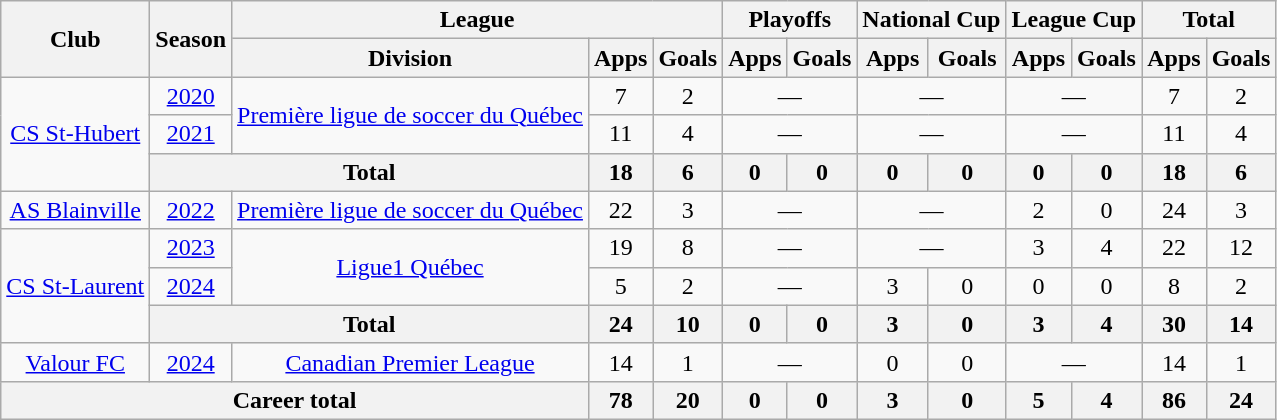<table class="wikitable" style="text-align:center">
<tr>
<th rowspan="2">Club</th>
<th rowspan="2">Season</th>
<th colspan="3">League</th>
<th colspan="2">Playoffs</th>
<th colspan="2">National Cup</th>
<th colspan="2">League Cup</th>
<th colspan="2">Total</th>
</tr>
<tr>
<th>Division</th>
<th>Apps</th>
<th>Goals</th>
<th>Apps</th>
<th>Goals</th>
<th>Apps</th>
<th>Goals</th>
<th>Apps</th>
<th>Goals</th>
<th>Apps</th>
<th>Goals</th>
</tr>
<tr>
<td rowspan="3"><a href='#'>CS St-Hubert</a></td>
<td><a href='#'>2020</a></td>
<td rowspan=2><a href='#'>Première ligue de soccer du Québec</a></td>
<td>7</td>
<td>2</td>
<td colspan="2">—</td>
<td colspan="2">—</td>
<td colspan="2">—</td>
<td>7</td>
<td>2</td>
</tr>
<tr>
<td><a href='#'>2021</a></td>
<td>11</td>
<td>4</td>
<td colspan="2">—</td>
<td colspan="2">—</td>
<td colspan="2">—</td>
<td>11</td>
<td>4</td>
</tr>
<tr>
<th colspan="2">Total</th>
<th>18</th>
<th>6</th>
<th>0</th>
<th>0</th>
<th>0</th>
<th>0</th>
<th>0</th>
<th>0</th>
<th>18</th>
<th>6</th>
</tr>
<tr>
<td><a href='#'>AS Blainville</a></td>
<td><a href='#'>2022</a></td>
<td><a href='#'>Première ligue de soccer du Québec</a></td>
<td>22</td>
<td>3</td>
<td colspan="2">—</td>
<td colspan="2">—</td>
<td>2</td>
<td>0</td>
<td>24</td>
<td>3</td>
</tr>
<tr>
<td rowspan="3"><a href='#'>CS St-Laurent</a></td>
<td><a href='#'>2023</a></td>
<td rowspan=2><a href='#'>Ligue1 Québec</a></td>
<td>19</td>
<td>8</td>
<td colspan="2">—</td>
<td colspan="2">—</td>
<td>3</td>
<td>4</td>
<td>22</td>
<td>12</td>
</tr>
<tr>
<td><a href='#'>2024</a></td>
<td>5</td>
<td>2</td>
<td colspan="2">—</td>
<td>3</td>
<td>0</td>
<td>0</td>
<td>0</td>
<td>8</td>
<td>2</td>
</tr>
<tr>
<th colspan="2">Total</th>
<th>24</th>
<th>10</th>
<th>0</th>
<th>0</th>
<th>3</th>
<th>0</th>
<th>3</th>
<th>4</th>
<th>30</th>
<th>14</th>
</tr>
<tr>
<td><a href='#'>Valour FC</a></td>
<td><a href='#'>2024</a></td>
<td><a href='#'>Canadian Premier League</a></td>
<td>14</td>
<td>1</td>
<td colspan="2">—</td>
<td>0</td>
<td>0</td>
<td colspan="2">—</td>
<td>14</td>
<td>1</td>
</tr>
<tr>
<th colspan="3">Career total</th>
<th>78</th>
<th>20</th>
<th>0</th>
<th>0</th>
<th>3</th>
<th>0</th>
<th>5</th>
<th>4</th>
<th>86</th>
<th>24</th>
</tr>
</table>
